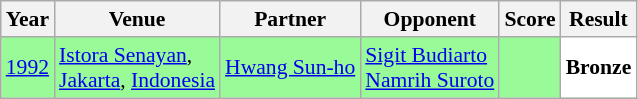<table class="sortable wikitable" style="font-size: 90%;">
<tr>
<th>Year</th>
<th>Venue</th>
<th>Partner</th>
<th>Opponent</th>
<th>Score</th>
<th>Result</th>
</tr>
<tr style="background:#98FB98">
<td align="center"><a href='#'>1992</a></td>
<td align="left"><a href='#'>Istora Senayan</a>,<br><a href='#'>Jakarta</a>, <a href='#'>Indonesia</a></td>
<td align="left"> <a href='#'>Hwang Sun-ho</a></td>
<td align="left"> <a href='#'>Sigit Budiarto</a> <br>  <a href='#'>Namrih Suroto</a></td>
<td align="left"></td>
<td style="text-align:left; background:white"> <strong>Bronze</strong></td>
</tr>
</table>
